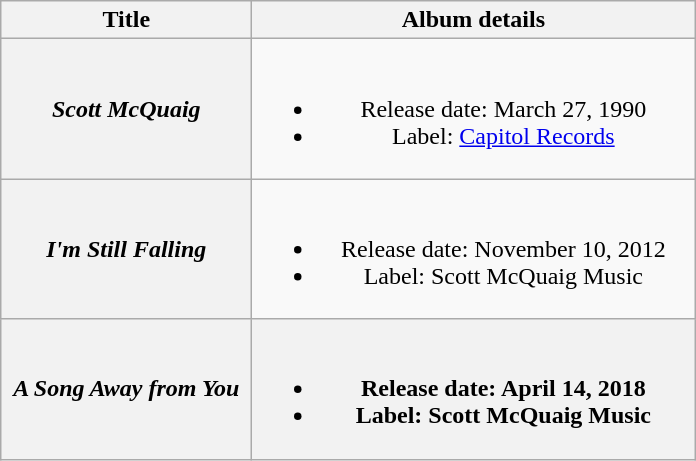<table class="wikitable plainrowheaders" style="text-align:center;">
<tr>
<th style="width:10em;">Title</th>
<th style="width:18em;">Album details</th>
</tr>
<tr>
<th scope="row"><em>Scott McQuaig</em></th>
<td><br><ul><li>Release date: March 27, 1990</li><li>Label: <a href='#'>Capitol Records</a></li></ul></td>
</tr>
<tr>
<th scope="row"><em>I'm Still Falling</em></th>
<td><br><ul><li>Release date: November 10, 2012</li><li>Label: Scott McQuaig Music</li></ul></td>
</tr>
<tr>
<th><em>A Song Away from You</em></th>
<th><br><ul><li>Release date: April 14, 2018</li><li>Label: Scott McQuaig Music</li></ul></th>
</tr>
</table>
